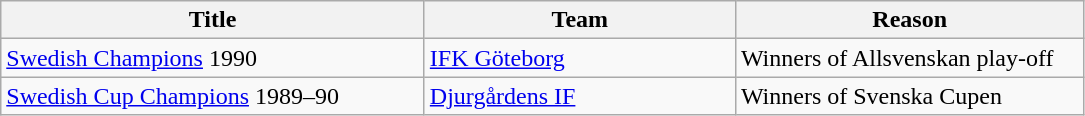<table class="wikitable" style="text-align: left">
<tr>
<th style="width: 275px;">Title</th>
<th style="width: 200px;">Team</th>
<th style="width: 225px;">Reason</th>
</tr>
<tr>
<td><a href='#'>Swedish Champions</a> 1990</td>
<td><a href='#'>IFK Göteborg</a></td>
<td>Winners of Allsvenskan play-off</td>
</tr>
<tr>
<td><a href='#'>Swedish Cup Champions</a> 1989–90</td>
<td><a href='#'>Djurgårdens IF</a></td>
<td>Winners of Svenska Cupen</td>
</tr>
</table>
